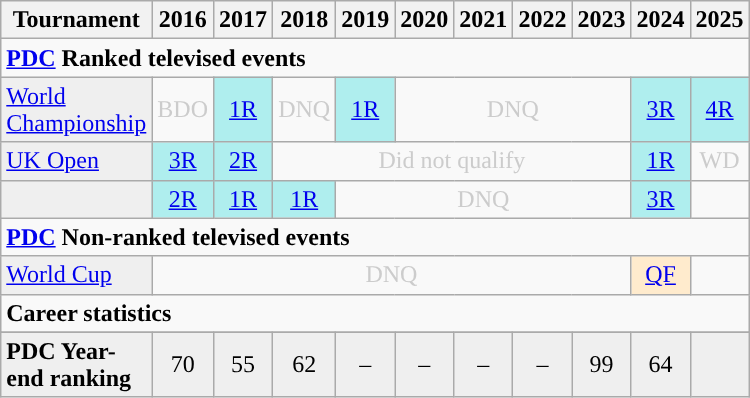<table class="wikitable" style="width:35%; margin:0">
<tr>
<th>Tournament</th>
<th>2016</th>
<th>2017</th>
<th>2018</th>
<th>2019</th>
<th>2020</th>
<th>2021</th>
<th>2022</th>
<th>2023</th>
<th>2024</th>
<th>2025</th>
</tr>
<tr>
<td colspan="16" style="text-align:left"><strong><a href='#'>PDC</a> Ranked televised events</strong></td>
</tr>
<tr>
<td style="background:#efefef;"><a href='#'>World Championship</a></td>
<td style="text-align:center; color:#ccc;">BDO</td>
<td style="text-align:center; background:#afeeee;"><a href='#'>1R</a></td>
<td style="text-align:center; color:#ccc;">DNQ</td>
<td style="text-align:center; background:#afeeee;"><a href='#'>1R</a></td>
<td colspan="4" style="text-align:center; color:#ccc;">DNQ</td>
<td style="text-align:center; background:#afeeee;"><a href='#'>3R</a></td>
<td style="text-align:center; background:#afeeee;"><a href='#'>4R</a></td>
</tr>
<tr>
<td style="background:#efefef;"><a href='#'>UK Open</a></td>
<td style="text-align:center; background:#afeeee;"><a href='#'>3R</a></td>
<td style="text-align:center; background:#afeeee;"><a href='#'>2R</a></td>
<td colspan="6" style="text-align:center; color:#ccc;">Did not qualify</td>
<td style="text-align:center; background:#afeeee;"><a href='#'>1R</a></td>
<td style="text-align:center; color:#ccc;">WD</td>
</tr>
<tr>
<td style="background:#efefef;"></td>
<td style="text-align:center; background:#afeeee;"><a href='#'>2R</a></td>
<td style="text-align:center; background:#afeeee;"><a href='#'>1R</a></td>
<td style="text-align:center; background:#afeeee;"><a href='#'>1R</a></td>
<td colspan="5" style="text-align:center; color:#ccc;">DNQ</td>
<td style="text-align:center; background:#afeeee;"><a href='#'>3R</a></td>
<td></td>
</tr>
<tr>
<td colspan="16" style="text-align:left"><strong><a href='#'>PDC</a> Non-ranked televised events</strong></td>
</tr>
<tr>
<td style="background:#efefef;"><a href='#'>World Cup</a></td>
<td colspan="8" style="text-align:center; color:#ccc;">DNQ</td>
<td style="text-align:center; background:#ffebcd;"><a href='#'>QF</a></td>
<td></td>
</tr>
<tr>
<td colspan="21" align="left"><strong>Career statistics</strong></td>
</tr>
<tr>
</tr>
<tr bgcolor="efefef">
<td align="left"><strong>PDC Year-end ranking</strong></td>
<td style="text-align:center;">70</td>
<td style="text-align:center;">55</td>
<td style="text-align:center;">62</td>
<td style="text-align:center;">–</td>
<td style="text-align:center;">–</td>
<td style="text-align:center;">–</td>
<td style="text-align:center;">–</td>
<td style="text-align:center;">99</td>
<td style="text-align:center;">64</td>
<td></td>
</tr>
</table>
